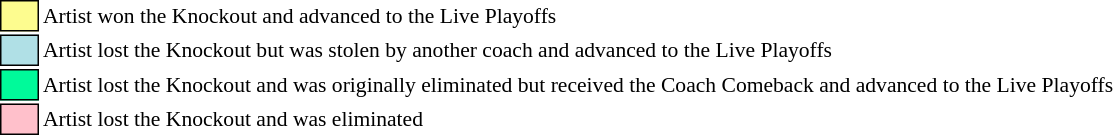<table class="toccolours" style="font-size: 90%; white-space: nowrap;">
<tr>
<td style="background:#fdfc8f; border:1px solid black;">      </td>
<td>Artist won the Knockout and advanced to the Live Playoffs</td>
</tr>
<tr>
<td style="background:#b0e0e6; border:1px solid black;">      </td>
<td>Artist lost the Knockout but was stolen by another coach and advanced to the Live Playoffs</td>
</tr>
<tr>
<td style="background:#00fa9a; border:1px solid black;">     </td>
<td>Artist lost the Knockout and was originally eliminated but received the Coach Comeback and advanced to the Live Playoffs</td>
</tr>
<tr>
<td style="background:pink; border:1px solid black;">      </td>
<td>Artist lost the Knockout and was eliminated</td>
</tr>
</table>
